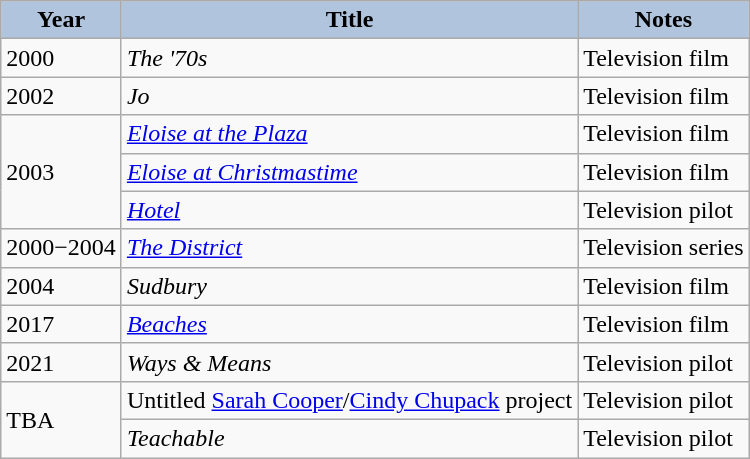<table class="wikitable">
<tr>
<th style="background:#B0C4DE;">Year</th>
<th style="background:#B0C4DE;">Title</th>
<th style="background:#B0C4DE;">Notes</th>
</tr>
<tr>
<td>2000</td>
<td><em>The '70s</em></td>
<td>Television film</td>
</tr>
<tr>
<td>2002</td>
<td><em>Jo</em></td>
<td>Television film</td>
</tr>
<tr>
<td rowspan=3>2003</td>
<td><em><a href='#'>Eloise at the Plaza</a></em></td>
<td>Television film</td>
</tr>
<tr>
<td><em><a href='#'>Eloise at Christmastime</a></em></td>
<td>Television film</td>
</tr>
<tr>
<td><em><a href='#'>Hotel</a></em></td>
<td>Television pilot</td>
</tr>
<tr>
<td>2000−2004</td>
<td><em><a href='#'>The District</a></em></td>
<td>Television series</td>
</tr>
<tr>
<td>2004</td>
<td><em>Sudbury</em></td>
<td>Television film</td>
</tr>
<tr>
<td>2017</td>
<td><em><a href='#'>Beaches</a></em></td>
<td>Television film</td>
</tr>
<tr>
<td>2021</td>
<td><em>Ways & Means</em></td>
<td>Television pilot</td>
</tr>
<tr>
<td rowspan="2">TBA</td>
<td>Untitled <a href='#'>Sarah Cooper</a>/<a href='#'>Cindy Chupack</a> project</td>
<td>Television pilot</td>
</tr>
<tr>
<td><em>Teachable</em></td>
<td>Television pilot</td>
</tr>
</table>
